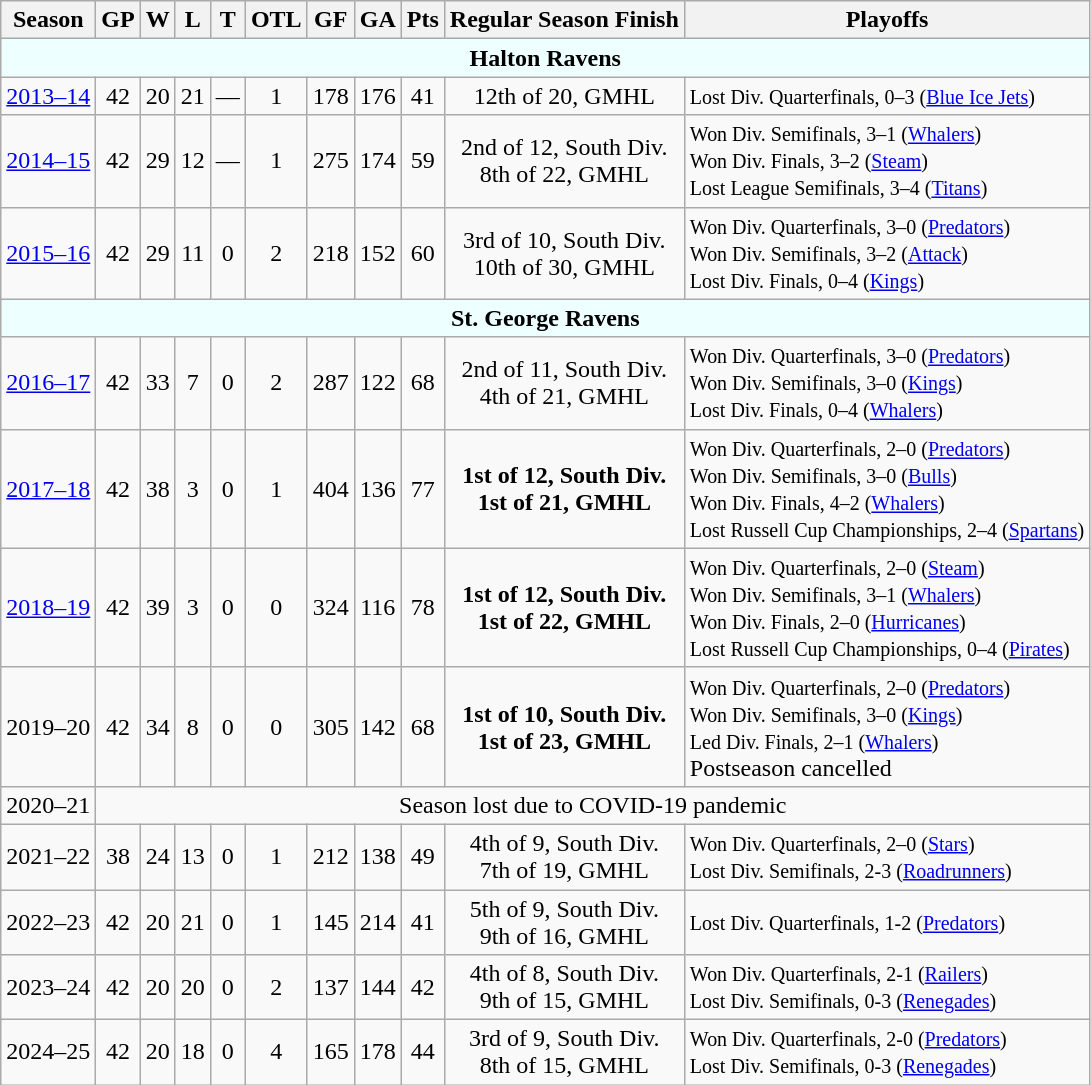<table class="wikitable" style="text-align:center">
<tr>
<th>Season</th>
<th>GP</th>
<th>W</th>
<th>L</th>
<th>T</th>
<th>OTL</th>
<th>GF</th>
<th>GA</th>
<th>Pts</th>
<th>Regular Season Finish</th>
<th>Playoffs</th>
</tr>
<tr bgcolor=#eeffff>
<td colspan=11><strong>Halton Ravens</strong></td>
</tr>
<tr>
<td><a href='#'>2013–14</a></td>
<td>42</td>
<td>20</td>
<td>21</td>
<td>—</td>
<td>1</td>
<td>178</td>
<td>176</td>
<td>41</td>
<td>12th of 20, GMHL</td>
<td style="text-align:left;"><small>Lost Div. Quarterfinals, 0–3 (<a href='#'>Blue Ice Jets</a>)</small></td>
</tr>
<tr>
<td><a href='#'>2014–15</a></td>
<td>42</td>
<td>29</td>
<td>12</td>
<td>—</td>
<td>1</td>
<td>275</td>
<td>174</td>
<td>59</td>
<td>2nd of 12, South Div.<br>8th of 22, GMHL</td>
<td style="text-align:left;"><small>Won Div. Semifinals, 3–1 (<a href='#'>Whalers</a>)<br>Won Div. Finals, 3–2 (<a href='#'>Steam</a>)<br>Lost League Semifinals, 3–4 (<a href='#'>Titans</a>)</small></td>
</tr>
<tr>
<td><a href='#'>2015–16</a></td>
<td>42</td>
<td>29</td>
<td>11</td>
<td>0</td>
<td>2</td>
<td>218</td>
<td>152</td>
<td>60</td>
<td>3rd of 10, South Div.<br>10th of 30, GMHL</td>
<td style="text-align:left;"><small>Won Div. Quarterfinals, 3–0 (<a href='#'>Predators</a>)<br>Won Div. Semifinals, 3–2 (<a href='#'>Attack</a>)<br>Lost Div. Finals, 0–4 (<a href='#'>Kings</a>)</small></td>
</tr>
<tr bgcolor=#eeffff>
<td colspan=11><strong>St. George Ravens</strong></td>
</tr>
<tr>
<td><a href='#'>2016–17</a></td>
<td>42</td>
<td>33</td>
<td>7</td>
<td>0</td>
<td>2</td>
<td>287</td>
<td>122</td>
<td>68</td>
<td>2nd of 11, South Div.<br>4th of 21, GMHL</td>
<td style="text-align:left;"><small>Won Div. Quarterfinals, 3–0 (<a href='#'>Predators</a>)<br>Won Div. Semifinals, 3–0 (<a href='#'>Kings</a>)<br>Lost Div. Finals, 0–4 (<a href='#'>Whalers</a>)</small></td>
</tr>
<tr>
<td><a href='#'>2017–18</a></td>
<td>42</td>
<td>38</td>
<td>3</td>
<td>0</td>
<td>1</td>
<td>404</td>
<td>136</td>
<td>77</td>
<td><strong>1st of 12, South Div.<br>1st of 21, GMHL</strong></td>
<td style="text-align:left;"><small>Won Div. Quarterfinals, 2–0 (<a href='#'>Predators</a>)<br>Won Div. Semifinals, 3–0 (<a href='#'>Bulls</a>)<br>Won Div. Finals, 4–2 (<a href='#'>Whalers</a>)<br>Lost Russell Cup Championships, 2–4 (<a href='#'>Spartans</a>)</small></td>
</tr>
<tr>
<td><a href='#'>2018–19</a></td>
<td>42</td>
<td>39</td>
<td>3</td>
<td>0</td>
<td>0</td>
<td>324</td>
<td>116</td>
<td>78</td>
<td><strong>1st of 12, South Div.<br>1st of 22, GMHL</strong></td>
<td style="text-align:left;"><small>Won Div. Quarterfinals, 2–0 (<a href='#'>Steam</a>)<br>Won Div. Semifinals, 3–1 (<a href='#'>Whalers</a>)<br>Won Div. Finals, 2–0 (<a href='#'>Hurricanes</a>)<br>Lost Russell Cup Championships, 0–4 (<a href='#'>Pirates</a>)</small></td>
</tr>
<tr>
<td>2019–20</td>
<td>42</td>
<td>34</td>
<td>8</td>
<td>0</td>
<td>0</td>
<td>305</td>
<td>142</td>
<td>68</td>
<td><strong>1st of 10, South Div.<br>1st of 23, GMHL</strong></td>
<td style="text-align:left;"><small>Won Div. Quarterfinals, 2–0 (<a href='#'>Predators</a>)<br>Won Div. Semifinals, 3–0 (<a href='#'>Kings</a>)<br>Led Div. Finals, 2–1 (<a href='#'>Whalers</a>)</small><br>Postseason cancelled</td>
</tr>
<tr>
<td>2020–21</td>
<td colspan=10>Season lost due to COVID-19 pandemic</td>
</tr>
<tr>
<td>2021–22</td>
<td>38</td>
<td>24</td>
<td>13</td>
<td>0</td>
<td>1</td>
<td>212</td>
<td>138</td>
<td>49</td>
<td>4th of 9, South Div.<br>7th of 19, GMHL</td>
<td style="text-align:left;"><small>Won Div. Quarterfinals, 2–0 (<a href='#'>Stars</a>)<br>Lost Div. Semifinals, 2-3 (<a href='#'>Roadrunners</a>)</small></td>
</tr>
<tr>
<td>2022–23</td>
<td>42</td>
<td>20</td>
<td>21</td>
<td>0</td>
<td>1</td>
<td>145</td>
<td>214</td>
<td>41</td>
<td>5th of 9, South Div.<br>9th of 16, GMHL</td>
<td style="text-align:left;"><small>Lost Div. Quarterfinals, 1-2 (<a href='#'>Predators</a>)</small></td>
</tr>
<tr>
<td>2023–24</td>
<td>42</td>
<td>20</td>
<td>20</td>
<td>0</td>
<td>2</td>
<td>137</td>
<td>144</td>
<td>42</td>
<td>4th of 8, South Div.<br>9th of 15, GMHL</td>
<td style="text-align:left;"><small>Won Div. Quarterfinals, 2-1 (<a href='#'>Railers</a>)<br>Lost Div. Semifinals, 0-3 (<a href='#'>Renegades</a>)</small></td>
</tr>
<tr>
<td>2024–25</td>
<td>42</td>
<td>20</td>
<td>18</td>
<td>0</td>
<td>4</td>
<td>165</td>
<td>178</td>
<td>44</td>
<td>3rd of 9, South Div.<br>8th of 15, GMHL</td>
<td style="text-align:left;"><small>Won Div. Quarterfinals, 2-0 (<a href='#'>Predators</a>)<br>Lost Div. Semifinals, 0-3 (<a href='#'>Renegades</a>)</small></td>
</tr>
</table>
